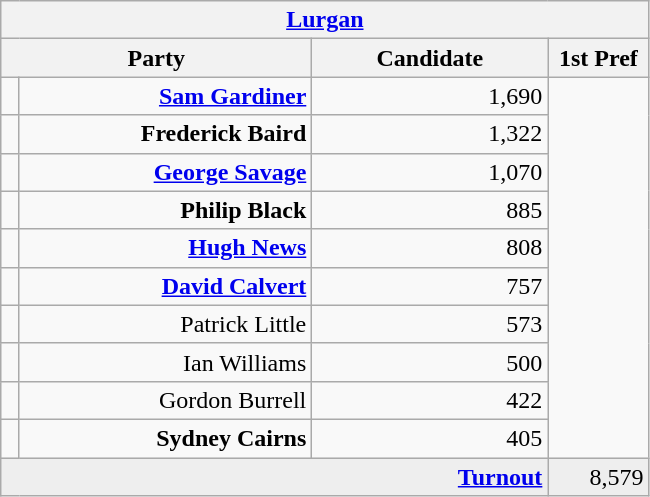<table class="wikitable">
<tr>
<th colspan="4" align="center"><a href='#'>Lurgan</a></th>
</tr>
<tr>
<th colspan="2" align="center" width=200>Party</th>
<th width=150>Candidate</th>
<th width=60>1st Pref</th>
</tr>
<tr>
<td></td>
<td align="right"><strong><a href='#'>Sam Gardiner</a></strong></td>
<td align="right">1,690</td>
</tr>
<tr>
<td></td>
<td align="right"><strong>Frederick Baird</strong></td>
<td align="right">1,322</td>
</tr>
<tr>
<td></td>
<td align="right"><strong><a href='#'>George Savage</a></strong></td>
<td align="right">1,070</td>
</tr>
<tr>
<td></td>
<td align="right"><strong>Philip Black</strong></td>
<td align="right">885</td>
</tr>
<tr>
<td></td>
<td align="right"><strong><a href='#'>Hugh News</a></strong></td>
<td align="right">808</td>
</tr>
<tr>
<td></td>
<td align="right"><strong><a href='#'>David Calvert</a></strong></td>
<td align="right">757</td>
</tr>
<tr>
<td></td>
<td align="right">Patrick Little</td>
<td align="right">573</td>
</tr>
<tr>
<td></td>
<td align="right">Ian Williams</td>
<td align="right">500</td>
</tr>
<tr>
<td></td>
<td align="right">Gordon Burrell</td>
<td align="right">422</td>
</tr>
<tr>
<td></td>
<td align="right"><strong>Sydney Cairns</strong></td>
<td align="right">405</td>
</tr>
<tr bgcolor="EEEEEE">
<td colspan=3 align="right"><strong><a href='#'>Turnout</a></strong></td>
<td align="right">8,579</td>
</tr>
</table>
